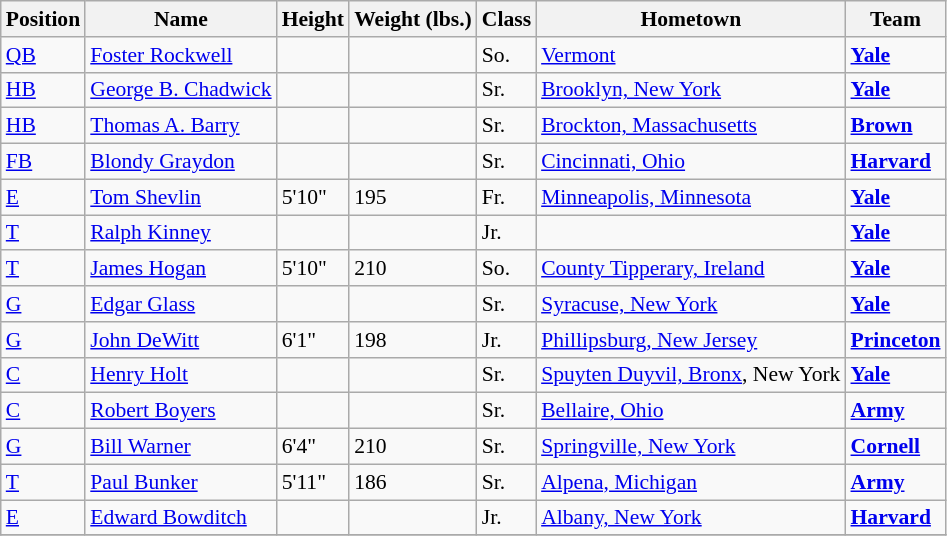<table class="wikitable" style="font-size: 90%">
<tr>
<th>Position</th>
<th>Name</th>
<th>Height</th>
<th>Weight (lbs.)</th>
<th>Class</th>
<th>Hometown</th>
<th>Team</th>
</tr>
<tr>
<td><a href='#'>QB</a></td>
<td><a href='#'>Foster Rockwell</a></td>
<td></td>
<td></td>
<td>So.</td>
<td><a href='#'>Vermont</a></td>
<td><strong><a href='#'>Yale</a></strong></td>
</tr>
<tr>
<td><a href='#'>HB</a></td>
<td><a href='#'>George B. Chadwick</a></td>
<td></td>
<td></td>
<td>Sr.</td>
<td><a href='#'>Brooklyn, New York</a></td>
<td><strong><a href='#'>Yale</a></strong></td>
</tr>
<tr>
<td><a href='#'>HB</a></td>
<td><a href='#'>Thomas A. Barry</a></td>
<td></td>
<td></td>
<td>Sr.</td>
<td><a href='#'>Brockton, Massachusetts</a></td>
<td><strong><a href='#'>Brown</a></strong></td>
</tr>
<tr>
<td><a href='#'>FB</a></td>
<td><a href='#'>Blondy Graydon</a></td>
<td></td>
<td></td>
<td>Sr.</td>
<td><a href='#'>Cincinnati, Ohio</a></td>
<td><strong><a href='#'>Harvard</a></strong></td>
</tr>
<tr>
<td><a href='#'>E</a></td>
<td><a href='#'>Tom Shevlin</a></td>
<td>5'10"</td>
<td>195</td>
<td>Fr.</td>
<td><a href='#'>Minneapolis, Minnesota</a></td>
<td><strong><a href='#'>Yale</a></strong></td>
</tr>
<tr>
<td><a href='#'>T</a></td>
<td><a href='#'>Ralph Kinney</a></td>
<td></td>
<td></td>
<td>Jr.</td>
<td></td>
<td><strong><a href='#'>Yale</a></strong></td>
</tr>
<tr>
<td><a href='#'>T</a></td>
<td><a href='#'>James Hogan</a></td>
<td>5'10"</td>
<td>210</td>
<td>So.</td>
<td><a href='#'>County Tipperary, Ireland</a></td>
<td><strong><a href='#'>Yale</a></strong></td>
</tr>
<tr>
<td><a href='#'>G</a></td>
<td><a href='#'>Edgar Glass</a></td>
<td></td>
<td></td>
<td>Sr.</td>
<td><a href='#'>Syracuse, New York</a></td>
<td><strong><a href='#'>Yale</a></strong></td>
</tr>
<tr>
<td><a href='#'>G</a></td>
<td><a href='#'>John DeWitt</a></td>
<td>6'1"</td>
<td>198</td>
<td>Jr.</td>
<td><a href='#'>Phillipsburg, New Jersey</a></td>
<td><strong><a href='#'>Princeton</a></strong></td>
</tr>
<tr>
<td><a href='#'>C</a></td>
<td><a href='#'>Henry Holt</a></td>
<td></td>
<td></td>
<td>Sr.</td>
<td><a href='#'>Spuyten Duyvil, Bronx</a>, New York</td>
<td><strong><a href='#'>Yale</a></strong></td>
</tr>
<tr>
<td><a href='#'>C</a></td>
<td><a href='#'>Robert Boyers</a></td>
<td></td>
<td></td>
<td>Sr.</td>
<td><a href='#'>Bellaire, Ohio</a></td>
<td><strong><a href='#'>Army</a></strong></td>
</tr>
<tr>
<td><a href='#'>G</a></td>
<td><a href='#'>Bill Warner</a></td>
<td>6'4"</td>
<td>210</td>
<td>Sr.</td>
<td><a href='#'>Springville, New York</a></td>
<td><strong><a href='#'>Cornell</a></strong></td>
</tr>
<tr>
<td><a href='#'>T</a></td>
<td><a href='#'>Paul Bunker</a></td>
<td>5'11"</td>
<td>186</td>
<td>Sr.</td>
<td><a href='#'>Alpena, Michigan</a></td>
<td><strong><a href='#'>Army</a></strong></td>
</tr>
<tr>
<td><a href='#'>E</a></td>
<td><a href='#'>Edward Bowditch</a></td>
<td></td>
<td></td>
<td>Jr.</td>
<td><a href='#'>Albany, New York</a></td>
<td><strong><a href='#'>Harvard</a></strong></td>
</tr>
<tr>
</tr>
</table>
